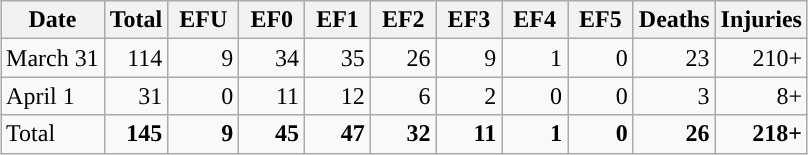<table class="wikitable sortable" style="margin: 1em auto 1em auto;">
<tr>
<th scope="col">Date</th>
<th scope="col" style="text-align:center;">Total</th>
<th scope="col" style="text-align:center;"> EFU </th>
<th scope="col" style="text-align:center;"> EF0 </th>
<th scope="col" style="text-align:center;"> EF1 </th>
<th scope="col" style="text-align:center;"> EF2 </th>
<th scope="col" style="text-align:center;"> EF3 </th>
<th scope="col" style="text-align:center;"> EF4 </th>
<th scope="col" style="text-align:center;"> EF5 </th>
<th scope="col" style="text-align:center;">Deaths</th>
<th scope="col" style="text-align:center;">Injuries</th>
</tr>
<tr>
<td>March 31</td>
<td align="right">114</td>
<td align="right">9</td>
<td align="right">34</td>
<td align="right">35</td>
<td align="right">26</td>
<td align="right">9</td>
<td align="right">1</td>
<td align="right">0</td>
<td align="right">23</td>
<td align="right">210+</td>
</tr>
<tr>
<td>April 1</td>
<td align="right">31</td>
<td align="right">0</td>
<td align="right">11</td>
<td align="right">12</td>
<td align="right">6</td>
<td align="right">2</td>
<td align="right">0</td>
<td align="right">0</td>
<td align="right">3</td>
<td align="right">8+</td>
</tr>
<tr class="sortbottom">
<td>Total</td>
<td align="right"><strong>145</strong></td>
<td align="right"><strong>9</strong></td>
<td align="right"><strong>45</strong></td>
<td align="right"><strong>47</strong></td>
<td align="right"><strong>32</strong></td>
<td align="right"><strong>11</strong></td>
<td align="right"><strong>1</strong></td>
<td align="right"><strong>0</strong></td>
<td style="text-align:right;"><strong>26</strong></td>
<td style="text-align:right;"><strong>218+</strong></td>
</tr>
</table>
